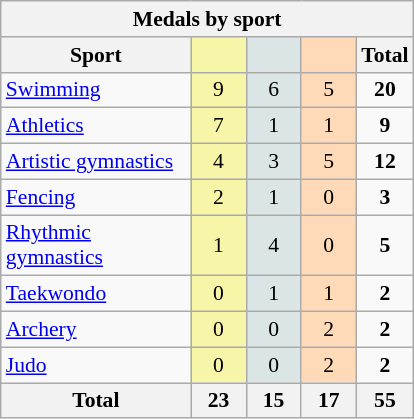<table class="wikitable" style="font-size:90%; text-align:center;">
<tr>
<th colspan=5>Medals by sport</th>
</tr>
<tr>
<th width=120>Sport</th>
<th scope="col" width=30 style="background:#F7F6A8;"></th>
<th scope="col" width=30 style="background:#DCE5E5;"></th>
<th scope="col" width=30 style="background:#FFDAB9;"></th>
<th width=30>Total</th>
</tr>
<tr>
<td align=left><a href='#'>Swimming</a></td>
<td style="background:#F7F6A8;">9</td>
<td style="background:#DCE5E5;">6</td>
<td style="background:#FFDAB9;">5</td>
<td><strong>20</strong></td>
</tr>
<tr>
<td align=left><a href='#'>Athletics</a></td>
<td style="background:#F7F6A8;">7</td>
<td style="background:#DCE5E5;">1</td>
<td style="background:#FFDAB9;">1</td>
<td><strong>9</strong></td>
</tr>
<tr>
<td align=left><a href='#'>Artistic gymnastics</a></td>
<td style="background:#F7F6A8;">4</td>
<td style="background:#DCE5E5;">3</td>
<td style="background:#FFDAB9;">5</td>
<td><strong>12</strong></td>
</tr>
<tr>
<td align=left><a href='#'>Fencing</a></td>
<td style="background:#F7F6A8;">2</td>
<td style="background:#DCE5E5;">1</td>
<td style="background:#FFDAB9;">0</td>
<td><strong>3</strong></td>
</tr>
<tr>
<td align=left><a href='#'>Rhythmic gymnastics</a></td>
<td style="background:#F7F6A8;">1</td>
<td style="background:#DCE5E5;">4</td>
<td style="background:#FFDAB9;">0</td>
<td><strong>5</strong></td>
</tr>
<tr>
<td align=left><a href='#'>Taekwondo</a></td>
<td style="background:#F7F6A8;">0</td>
<td style="background:#DCE5E5;">1</td>
<td style="background:#FFDAB9;">1</td>
<td><strong>2</strong></td>
</tr>
<tr>
<td align=left><a href='#'>Archery</a></td>
<td style="background:#F7F6A8;">0</td>
<td style="background:#DCE5E5;">0</td>
<td style="background:#FFDAB9;">2</td>
<td><strong>2</strong></td>
</tr>
<tr>
<td align=left><a href='#'>Judo</a></td>
<td style="background:#F7F6A8;">0</td>
<td style="background:#DCE5E5;">0</td>
<td style="background:#FFDAB9;">2</td>
<td><strong>2</strong></td>
</tr>
<tr class="sortbottom">
<th>Total</th>
<th>23</th>
<th>15</th>
<th>17</th>
<th>55</th>
</tr>
</table>
